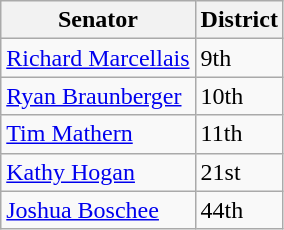<table class="wikitable">
<tr>
<th>Senator</th>
<th>District</th>
</tr>
<tr>
<td><a href='#'>Richard Marcellais</a></td>
<td>9th</td>
</tr>
<tr>
<td><a href='#'>Ryan Braunberger</a></td>
<td>10th</td>
</tr>
<tr>
<td><a href='#'>Tim Mathern</a></td>
<td>11th</td>
</tr>
<tr>
<td><a href='#'>Kathy Hogan</a></td>
<td>21st</td>
</tr>
<tr>
<td><a href='#'>Joshua Boschee</a></td>
<td>44th</td>
</tr>
</table>
